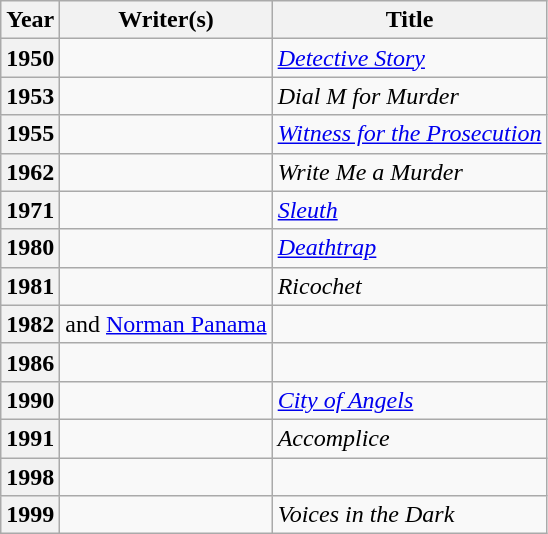<table class="wikitable sortable mw-collapsible">
<tr>
<th>Year</th>
<th>Writer(s)</th>
<th>Title</th>
</tr>
<tr>
<th>1950</th>
<td></td>
<td><a href='#'><em>Detective Story</em></a></td>
</tr>
<tr>
<th>1953</th>
<td></td>
<td><em>Dial M for Murder</em></td>
</tr>
<tr>
<th>1955</th>
<td></td>
<td><a href='#'><em>Witness for the Prosecution</em></a></td>
</tr>
<tr>
<th>1962</th>
<td></td>
<td><em>Write Me a Murder</em></td>
</tr>
<tr>
<th>1971</th>
<td></td>
<td><a href='#'><em>Sleuth</em></a></td>
</tr>
<tr>
<th>1980</th>
<td></td>
<td><a href='#'><em>Deathtrap</em></a></td>
</tr>
<tr>
<th>1981</th>
<td></td>
<td><em>Ricochet</em></td>
</tr>
<tr>
<th>1982</th>
<td> and <a href='#'>Norman Panama</a></td>
<td><em></em></td>
</tr>
<tr>
<th>1986</th>
<td></td>
<td><em></em></td>
</tr>
<tr>
<th>1990</th>
<td></td>
<td><a href='#'><em>City of Angels</em></a></td>
</tr>
<tr>
<th>1991</th>
<td></td>
<td><em>Accomplice</em></td>
</tr>
<tr>
<th>1998</th>
<td></td>
<td><em></em></td>
</tr>
<tr>
<th>1999</th>
<td></td>
<td><em>Voices in the Dark</em></td>
</tr>
</table>
